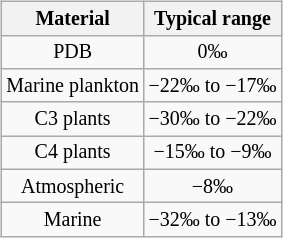<table class="wikitable" style="font-size: 10pt; margin-left: 2em; text-align: center; float: right">
<tr>
<th>Material</th>
<th>Typical  range</th>
</tr>
<tr>
<td>PDB</td>
<td>0‰</td>
</tr>
<tr>
<td>Marine plankton</td>
<td>−22‰ to −17‰</td>
</tr>
<tr>
<td>C3 plants</td>
<td>−30‰ to −22‰</td>
</tr>
<tr>
<td>C4 plants</td>
<td>−15‰ to −9‰</td>
</tr>
<tr>
<td>Atmospheric </td>
<td>−8‰</td>
</tr>
<tr>
<td>Marine </td>
<td>−32‰ to −13‰</td>
</tr>
</table>
